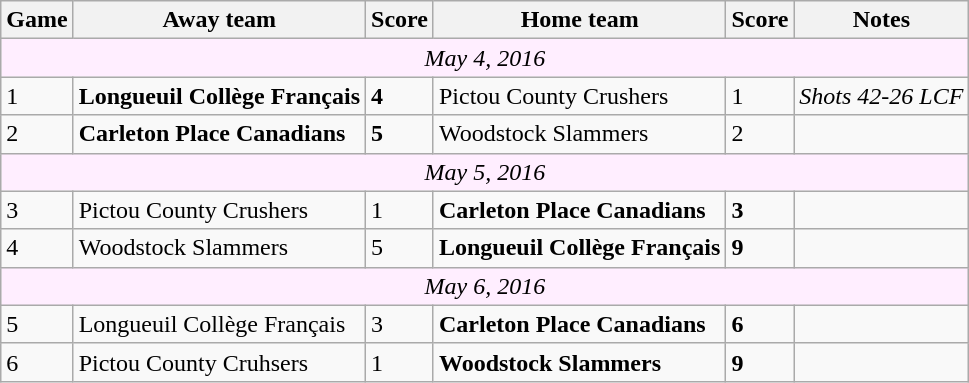<table class="wikitable">
<tr>
<th>Game</th>
<th>Away team</th>
<th>Score</th>
<th>Home team</th>
<th>Score</th>
<th>Notes</th>
</tr>
<tr style="text-align:center; background:#fef;">
<td colspan="11"><em>May 4, 2016</em></td>
</tr>
<tr>
<td>1</td>
<td><strong>Longueuil Collège Français</strong></td>
<td><strong>4</strong></td>
<td>Pictou County Crushers</td>
<td>1</td>
<td><em>Shots 42-26 LCF</em></td>
</tr>
<tr>
<td>2</td>
<td><strong>Carleton Place Canadians</strong></td>
<td><strong>5</strong></td>
<td>Woodstock Slammers</td>
<td>2</td>
<td></td>
</tr>
<tr style="text-align:center; background:#fef;">
<td colspan="11"><em>May 5, 2016</em></td>
</tr>
<tr>
<td>3</td>
<td>Pictou County Crushers</td>
<td>1</td>
<td><strong>Carleton Place Canadians</strong></td>
<td><strong>3</strong></td>
<td></td>
</tr>
<tr>
<td>4</td>
<td>Woodstock Slammers</td>
<td>5</td>
<td><strong>Longueuil Collège Français</strong></td>
<td><strong>9</strong></td>
<td></td>
</tr>
<tr style="text-align:center; background:#fef;">
<td colspan="11"><em>May 6, 2016</em></td>
</tr>
<tr>
<td>5</td>
<td>Longueuil Collège Français</td>
<td>3</td>
<td><strong>Carleton Place Canadians</strong></td>
<td><strong>6</strong></td>
<td></td>
</tr>
<tr>
<td>6</td>
<td>Pictou County Cruhsers</td>
<td>1</td>
<td><strong>Woodstock Slammers</strong></td>
<td><strong>9</strong></td>
<td></td>
</tr>
</table>
